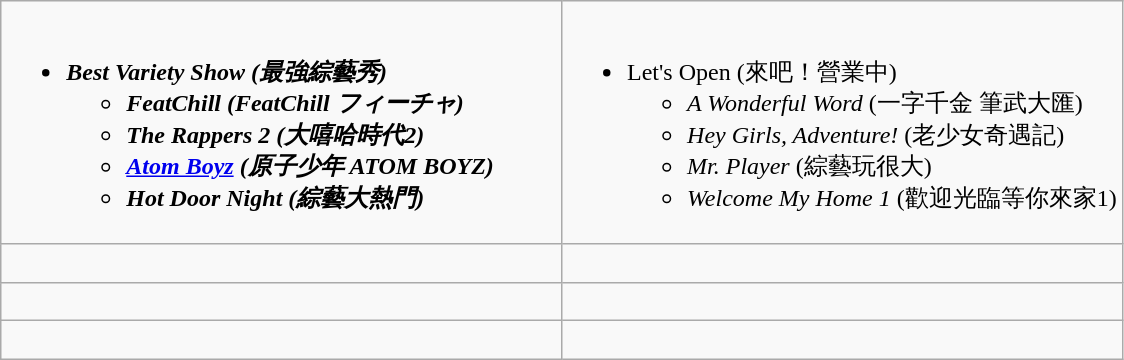<table class=wikitable>
<tr>
<td style="vertical-align:top;" width="50%"><br><ul><li><strong><em>Best Variety Show<em> (最強綜藝秀)<strong><ul><li></em>FeatChill<em> (FeatChill フィーチャ)</li><li></em>The Rappers 2<em> (大嘻哈時代2)</li><li></em><a href='#'>Atom Boyz</a><em> (原子少年 ATOM BOYZ)</li><li></em>Hot Door Night<em> (綜藝大熱門)</li></ul></li></ul></td>
<td style="vertical-align:top;" width="50%"><br><ul><li></em></strong>Let's Open</em> (來吧！營業中)</strong><ul><li><em>A Wonderful Word</em> (一字千金 筆武大匯)</li><li><em>Hey Girls, Adventure!</em> (老少女奇遇記)</li><li><em>Mr. Player</em> (綜藝玩很大)</li><li><em>Welcome My Home 1</em> (歡迎光臨等你來家1)</li></ul></li></ul></td>
</tr>
<tr>
<td style="vertical-align:top;" width="50%"><br>
<strong><em></em></strong></td>
<td style="vertical-align:top;" width="50%"><br>
<strong><em></em></strong></td>
</tr>
<tr>
<td style="vertical-align:top;" width="50%"><br>
<strong><em></em></strong></td>
<td style="vertical-align:top;" width="50%"><br>
<strong><em></em></strong></td>
</tr>
<tr>
<td style="vertical-align:top;" width="50%"><br>
<strong><em></em></strong></td>
<td style="vertical-align:top;" width="50%"><br>
<strong><em></em></strong></td>
</tr>
</table>
